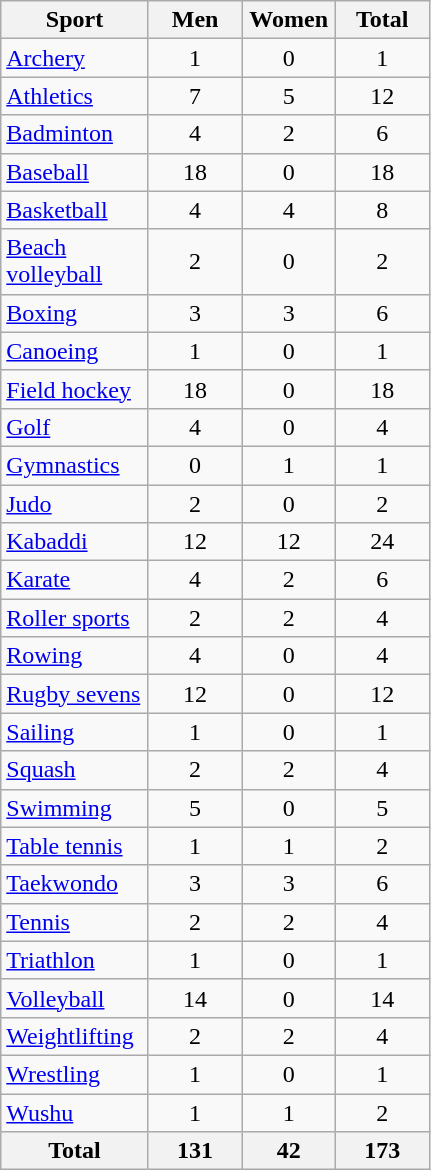<table class="wikitable sortable" style="text-align:center;">
<tr>
<th width=91>Sport</th>
<th width=55>Men</th>
<th width=55>Women</th>
<th width=55>Total</th>
</tr>
<tr>
<td align=left><a href='#'>Archery</a></td>
<td>1</td>
<td>0</td>
<td>1</td>
</tr>
<tr>
<td align=left><a href='#'>Athletics</a></td>
<td>7</td>
<td>5</td>
<td>12</td>
</tr>
<tr>
<td align=left><a href='#'>Badminton</a></td>
<td>4</td>
<td>2</td>
<td>6</td>
</tr>
<tr>
<td align=left><a href='#'>Baseball</a></td>
<td>18</td>
<td>0</td>
<td>18</td>
</tr>
<tr>
<td align=left><a href='#'>Basketball</a></td>
<td>4</td>
<td>4</td>
<td>8</td>
</tr>
<tr>
<td align=left><a href='#'>Beach volleyball</a></td>
<td>2</td>
<td>0</td>
<td>2</td>
</tr>
<tr>
<td align=left><a href='#'>Boxing</a></td>
<td>3</td>
<td>3</td>
<td>6</td>
</tr>
<tr>
<td align=left><a href='#'>Canoeing</a></td>
<td>1</td>
<td>0</td>
<td>1</td>
</tr>
<tr>
<td align=left><a href='#'>Field hockey</a></td>
<td>18</td>
<td>0</td>
<td>18</td>
</tr>
<tr>
<td align=left><a href='#'>Golf</a></td>
<td>4</td>
<td>0</td>
<td>4</td>
</tr>
<tr>
<td align=left><a href='#'>Gymnastics</a></td>
<td>0</td>
<td>1</td>
<td>1</td>
</tr>
<tr>
<td align=left><a href='#'>Judo</a></td>
<td>2</td>
<td>0</td>
<td>2</td>
</tr>
<tr>
<td align=left><a href='#'>Kabaddi</a></td>
<td>12</td>
<td>12</td>
<td>24</td>
</tr>
<tr>
<td align=left><a href='#'>Karate</a></td>
<td>4</td>
<td>2</td>
<td>6</td>
</tr>
<tr>
<td align=left><a href='#'>Roller sports</a></td>
<td>2</td>
<td>2</td>
<td>4</td>
</tr>
<tr>
<td align=left><a href='#'>Rowing</a></td>
<td>4</td>
<td>0</td>
<td>4</td>
</tr>
<tr>
<td align=left><a href='#'>Rugby sevens</a></td>
<td>12</td>
<td>0</td>
<td>12</td>
</tr>
<tr>
<td align=left><a href='#'>Sailing</a></td>
<td>1</td>
<td>0</td>
<td>1</td>
</tr>
<tr>
<td align=left><a href='#'>Squash</a></td>
<td>2</td>
<td>2</td>
<td>4</td>
</tr>
<tr>
<td align=left><a href='#'>Swimming</a></td>
<td>5</td>
<td>0</td>
<td>5</td>
</tr>
<tr>
<td align=left><a href='#'>Table tennis</a></td>
<td>1</td>
<td>1</td>
<td>2</td>
</tr>
<tr>
<td align=left><a href='#'>Taekwondo</a></td>
<td>3</td>
<td>3</td>
<td>6</td>
</tr>
<tr>
<td align=left><a href='#'>Tennis</a></td>
<td>2</td>
<td>2</td>
<td>4</td>
</tr>
<tr>
<td align=left><a href='#'>Triathlon</a></td>
<td>1</td>
<td>0</td>
<td>1</td>
</tr>
<tr>
<td align=left><a href='#'>Volleyball</a></td>
<td>14</td>
<td>0</td>
<td>14</td>
</tr>
<tr>
<td align=left><a href='#'>Weightlifting</a></td>
<td>2</td>
<td>2</td>
<td>4</td>
</tr>
<tr>
<td align=left><a href='#'>Wrestling</a></td>
<td>1</td>
<td>0</td>
<td>1</td>
</tr>
<tr>
<td align=left><a href='#'>Wushu</a></td>
<td>1</td>
<td>1</td>
<td>2</td>
</tr>
<tr>
<th>Total</th>
<th>131</th>
<th>42</th>
<th>173</th>
</tr>
</table>
